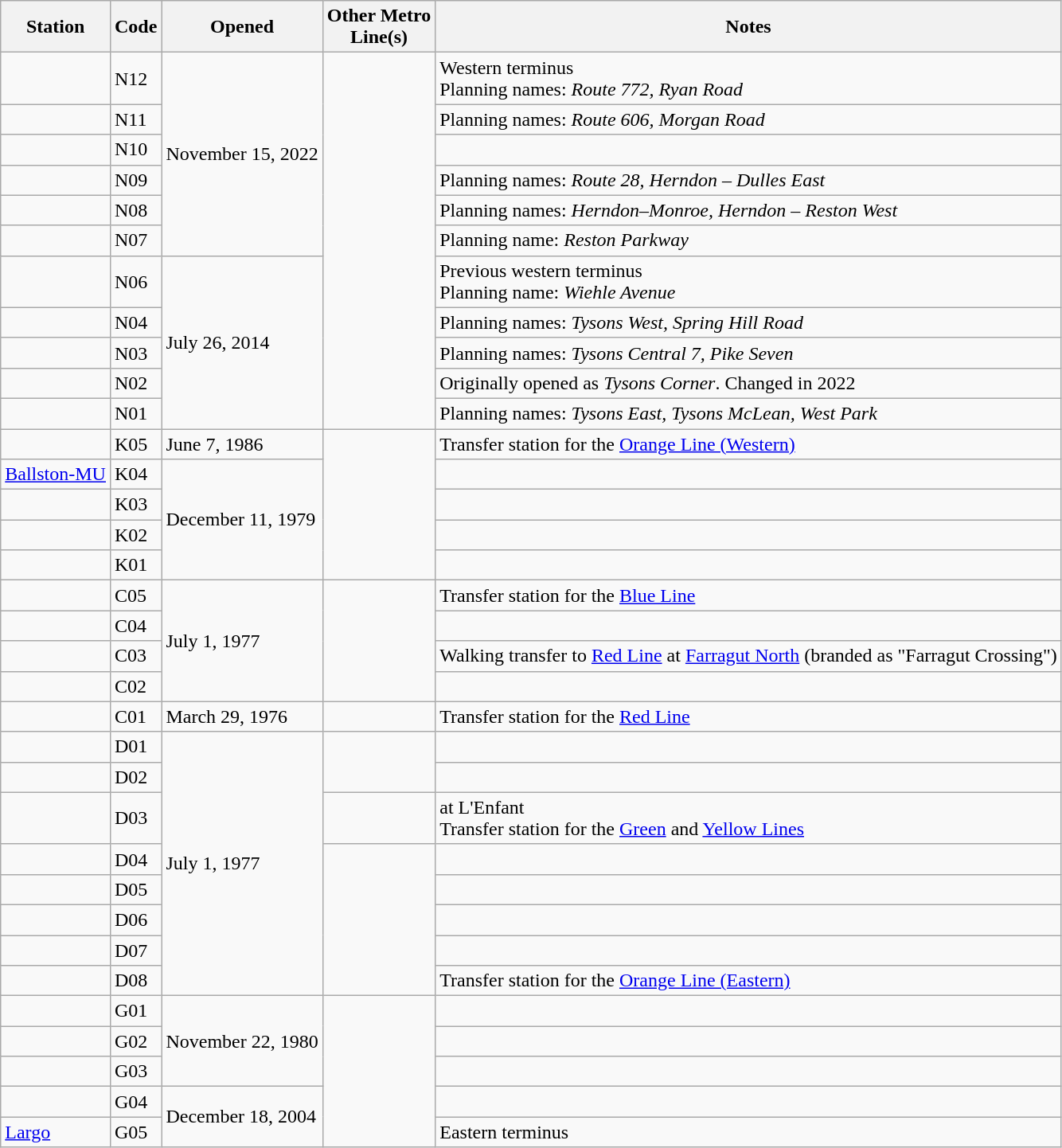<table class=wikitable>
<tr>
<th>Station</th>
<th>Code</th>
<th>Opened</th>
<th>Other Metro<br>Line(s)</th>
<th>Notes</th>
</tr>
<tr>
<td></td>
<td>N12</td>
<td rowspan="6">November 15, 2022</td>
<td rowspan="11"></td>
<td>Western terminus<br>Planning names: <em>Route 772, Ryan Road</em></td>
</tr>
<tr>
<td></td>
<td>N11</td>
<td>Planning names: <em>Route 606, Morgan Road</em></td>
</tr>
<tr>
<td></td>
<td>N10</td>
<td></td>
</tr>
<tr>
<td></td>
<td>N09</td>
<td>Planning names: <em>Route 28, Herndon – Dulles East</em></td>
</tr>
<tr>
<td></td>
<td>N08</td>
<td>Planning names: <em>Herndon–Monroe, Herndon – Reston West</em></td>
</tr>
<tr>
<td></td>
<td>N07</td>
<td>Planning name: <em>Reston Parkway</em></td>
</tr>
<tr>
<td></td>
<td>N06</td>
<td rowspan="5">July 26, 2014</td>
<td>Previous western terminus<br>Planning name: <em>Wiehle Avenue</em></td>
</tr>
<tr>
<td></td>
<td>N04</td>
<td>Planning names: <em>Tysons West, Spring Hill Road</em></td>
</tr>
<tr>
<td></td>
<td>N03</td>
<td>Planning names: <em>Tysons Central 7, Pike Seven</em></td>
</tr>
<tr>
<td></td>
<td>N02</td>
<td>Originally opened as <em>Tysons Corner</em>. Changed in 2022</td>
</tr>
<tr>
<td></td>
<td>N01</td>
<td>Planning names: <em>Tysons East, Tysons McLean, West Park</em></td>
</tr>
<tr>
<td></td>
<td>K05</td>
<td>June 7, 1986</td>
<td rowspan="5"></td>
<td>Transfer station for the <a href='#'>Orange Line (Western)</a></td>
</tr>
<tr>
<td><a href='#'>Ballston-MU</a></td>
<td>K04</td>
<td rowspan="4">December 11, 1979</td>
<td></td>
</tr>
<tr>
<td></td>
<td>K03</td>
<td></td>
</tr>
<tr>
<td></td>
<td>K02</td>
<td></td>
</tr>
<tr>
<td></td>
<td>K01</td>
<td></td>
</tr>
<tr>
<td></td>
<td>C05</td>
<td rowspan="4">July 1, 1977</td>
<td rowspan="4"> </td>
<td>Transfer station for the <a href='#'>Blue Line</a></td>
</tr>
<tr>
<td></td>
<td>C04</td>
<td></td>
</tr>
<tr>
<td></td>
<td>C03</td>
<td>Walking transfer to <a href='#'>Red Line</a> at <a href='#'>Farragut North</a> (branded as "Farragut Crossing")</td>
</tr>
<tr>
<td></td>
<td>C02</td>
<td></td>
</tr>
<tr>
<td></td>
<td>C01</td>
<td>March 29, 1976</td>
<td>  </td>
<td>Transfer station for the <a href='#'>Red Line</a></td>
</tr>
<tr>
<td></td>
<td>D01</td>
<td rowspan="8">July 1, 1977</td>
<td rowspan="2"> </td>
<td></td>
</tr>
<tr>
<td></td>
<td>D02</td>
<td></td>
</tr>
<tr>
<td></td>
<td>D03</td>
<td>   </td>
<td> at L'Enfant <br> Transfer station for the <a href='#'>Green</a> and <a href='#'>Yellow Lines</a></td>
</tr>
<tr>
<td></td>
<td>D04</td>
<td rowspan="5"> </td>
<td></td>
</tr>
<tr>
<td></td>
<td>D05</td>
<td></td>
</tr>
<tr>
<td></td>
<td>D06</td>
<td></td>
</tr>
<tr>
<td></td>
<td>D07</td>
<td></td>
</tr>
<tr>
<td></td>
<td>D08</td>
<td>Transfer station for the <a href='#'>Orange Line (Eastern)</a></td>
</tr>
<tr>
<td></td>
<td>G01</td>
<td rowspan="3">November 22, 1980</td>
<td rowspan="5"></td>
<td></td>
</tr>
<tr>
<td></td>
<td>G02</td>
<td></td>
</tr>
<tr>
<td></td>
<td>G03</td>
<td></td>
</tr>
<tr>
<td></td>
<td>G04</td>
<td rowspan="2">December 18, 2004</td>
<td></td>
</tr>
<tr>
<td><a href='#'>Largo</a></td>
<td>G05</td>
<td>Eastern terminus</td>
</tr>
</table>
